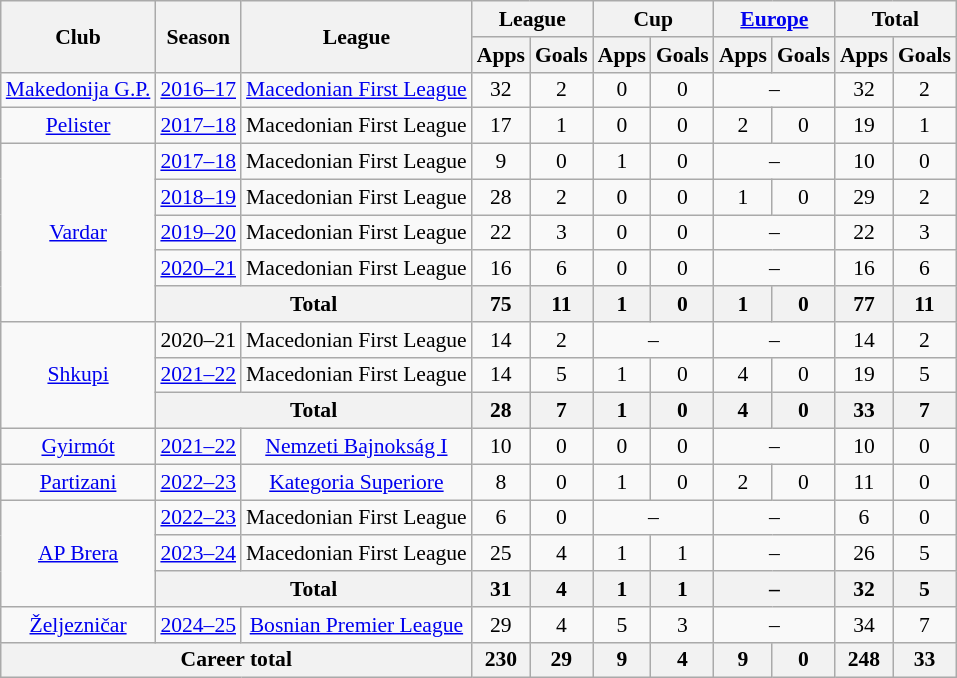<table class="wikitable" style="text-align: center;font-size:90%">
<tr>
<th rowspan="2">Club</th>
<th rowspan="2">Season</th>
<th rowspan="2">League</th>
<th colspan="2">League</th>
<th colspan="2">Cup</th>
<th colspan="2"><a href='#'>Europe</a></th>
<th colspan="2">Total</th>
</tr>
<tr>
<th>Apps</th>
<th>Goals</th>
<th>Apps</th>
<th>Goals</th>
<th>Apps</th>
<th>Goals</th>
<th>Apps</th>
<th>Goals</th>
</tr>
<tr>
<td><a href='#'>Makedonija G.P.</a></td>
<td><a href='#'>2016–17</a></td>
<td><a href='#'>Macedonian First League</a></td>
<td>32</td>
<td>2</td>
<td>0</td>
<td>0</td>
<td colspan="2">–</td>
<td>32</td>
<td>2</td>
</tr>
<tr>
<td><a href='#'>Pelister</a></td>
<td><a href='#'>2017–18</a></td>
<td>Macedonian First League</td>
<td>17</td>
<td>1</td>
<td>0</td>
<td>0</td>
<td>2</td>
<td>0</td>
<td>19</td>
<td>1</td>
</tr>
<tr>
<td rowspan="5"><a href='#'>Vardar</a></td>
<td><a href='#'>2017–18</a></td>
<td>Macedonian First League</td>
<td>9</td>
<td>0</td>
<td>1</td>
<td>0</td>
<td colspan="2">–</td>
<td>10</td>
<td>0</td>
</tr>
<tr>
<td><a href='#'>2018–19</a></td>
<td>Macedonian First League</td>
<td>28</td>
<td>2</td>
<td>0</td>
<td>0</td>
<td>1</td>
<td>0</td>
<td>29</td>
<td>2</td>
</tr>
<tr>
<td><a href='#'>2019–20</a></td>
<td>Macedonian First League</td>
<td>22</td>
<td>3</td>
<td>0</td>
<td>0</td>
<td colspan="2">–</td>
<td>22</td>
<td>3</td>
</tr>
<tr>
<td><a href='#'>2020–21</a></td>
<td>Macedonian First League</td>
<td>16</td>
<td>6</td>
<td>0</td>
<td>0</td>
<td colspan="2">–</td>
<td>16</td>
<td>6</td>
</tr>
<tr>
<th colspan="2">Total</th>
<th>75</th>
<th>11</th>
<th>1</th>
<th>0</th>
<th>1</th>
<th>0</th>
<th>77</th>
<th>11</th>
</tr>
<tr>
<td rowspan="3"><a href='#'>Shkupi</a></td>
<td>2020–21</td>
<td>Macedonian First League</td>
<td>14</td>
<td>2</td>
<td colspan="2">–</td>
<td colspan="2">–</td>
<td>14</td>
<td>2</td>
</tr>
<tr>
<td><a href='#'>2021–22</a></td>
<td>Macedonian First League</td>
<td>14</td>
<td>5</td>
<td>1</td>
<td>0</td>
<td>4</td>
<td>0</td>
<td>19</td>
<td>5</td>
</tr>
<tr>
<th colspan="2">Total</th>
<th>28</th>
<th>7</th>
<th>1</th>
<th>0</th>
<th>4</th>
<th>0</th>
<th>33</th>
<th>7</th>
</tr>
<tr>
<td><a href='#'>Gyirmót</a></td>
<td><a href='#'>2021–22</a></td>
<td><a href='#'>Nemzeti Bajnokság I</a></td>
<td>10</td>
<td>0</td>
<td>0</td>
<td>0</td>
<td colspan="2">–</td>
<td>10</td>
<td>0</td>
</tr>
<tr>
<td><a href='#'>Partizani</a></td>
<td><a href='#'>2022–23</a></td>
<td><a href='#'>Kategoria Superiore</a></td>
<td>8</td>
<td>0</td>
<td>1</td>
<td>0</td>
<td>2</td>
<td>0</td>
<td>11</td>
<td>0</td>
</tr>
<tr>
<td rowspan="3"><a href='#'>AP Brera</a></td>
<td><a href='#'>2022–23</a></td>
<td>Macedonian First League</td>
<td>6</td>
<td>0</td>
<td colspan="2">–</td>
<td colspan="2">–</td>
<td>6</td>
<td>0</td>
</tr>
<tr>
<td><a href='#'>2023–24</a></td>
<td>Macedonian First League</td>
<td>25</td>
<td>4</td>
<td>1</td>
<td>1</td>
<td colspan="2">–</td>
<td>26</td>
<td>5</td>
</tr>
<tr>
<th colspan="2">Total</th>
<th>31</th>
<th>4</th>
<th>1</th>
<th>1</th>
<th colspan="2">–</th>
<th>32</th>
<th>5</th>
</tr>
<tr>
<td><a href='#'>Željezničar</a></td>
<td><a href='#'>2024–25</a></td>
<td><a href='#'>Bosnian Premier League</a></td>
<td>29</td>
<td>4</td>
<td>5</td>
<td>3</td>
<td colspan="2">–</td>
<td>34</td>
<td>7</td>
</tr>
<tr>
<th colspan="3">Career total</th>
<th>230</th>
<th>29</th>
<th>9</th>
<th>4</th>
<th>9</th>
<th>0</th>
<th>248</th>
<th>33</th>
</tr>
</table>
